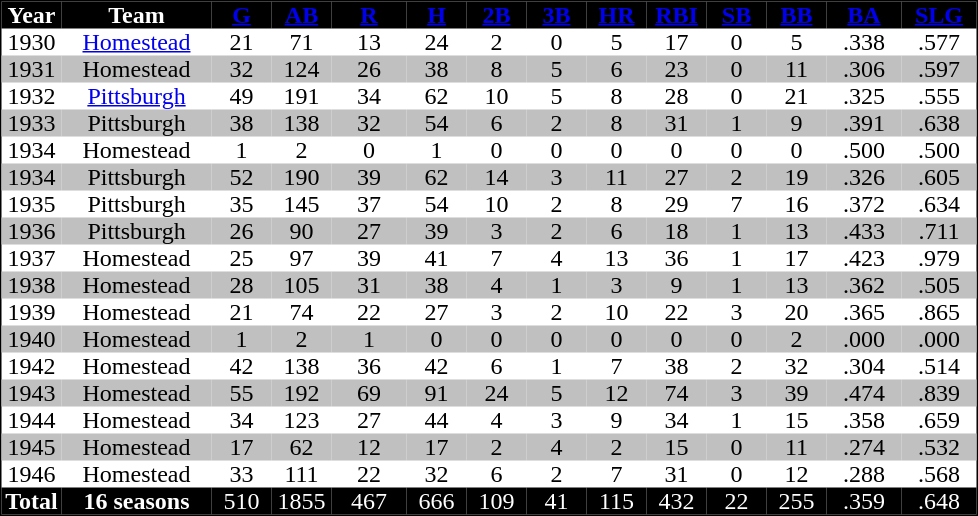<table cellspacing="0" cellpadding="0"  style="margin:auto; border:1px black solid;">
<tr style="background:black; color:white; text-align:center;">
<td width="40"><strong>Year</strong></td>
<td style="width:100px;"><strong>Team</strong></td>
<td width="40"><strong><a href='#'><span>G</span></a></strong></td>
<td width="40"><strong><a href='#'><span>AB</span></a></strong></td>
<td width="50"><strong><a href='#'><span>R</span></a></strong></td>
<td width="40"><strong><a href='#'><span>H</span></a></strong></td>
<td width="40"><strong><a href='#'><span>2B</span></a></strong></td>
<td width="40"><strong><a href='#'><span>3B</span></a></strong></td>
<td width="40"><strong><a href='#'><span>HR</span></a></strong></td>
<td width="40"><strong><a href='#'><span>RBI</span></a></strong></td>
<td width="40"><strong><a href='#'><span>SB</span></a></strong></td>
<td width="40"><strong><a href='#'><span>BB</span></a></strong></td>
<td width="50"><strong><a href='#'><span>BA</span></a></strong></td>
<td width="50"><strong><a href='#'><span>SLG</span></a></strong></td>
</tr>
<tr style="text-align:center;">
<td>1930</td>
<td><a href='#'>Homestead</a></td>
<td>21</td>
<td>71</td>
<td>13</td>
<td>24</td>
<td>2</td>
<td>0</td>
<td>5</td>
<td>17</td>
<td>0</td>
<td>5</td>
<td>.338</td>
<td>.577</td>
</tr>
<tr style="background:silver; text-align:center;">
<td>1931</td>
<td>Homestead</td>
<td>32</td>
<td>124</td>
<td>26</td>
<td>38</td>
<td>8</td>
<td>5</td>
<td>6</td>
<td>23</td>
<td>0</td>
<td>11</td>
<td>.306</td>
<td>.597</td>
</tr>
<tr style="text-align:center;">
<td>1932</td>
<td><a href='#'>Pittsburgh</a></td>
<td>49</td>
<td>191</td>
<td>34</td>
<td>62</td>
<td>10</td>
<td>5</td>
<td>8</td>
<td>28</td>
<td>0</td>
<td>21</td>
<td>.325</td>
<td>.555</td>
</tr>
<tr style="background:silver; text-align:center;">
<td>1933</td>
<td>Pittsburgh</td>
<td>38</td>
<td>138</td>
<td>32</td>
<td>54</td>
<td>6</td>
<td>2</td>
<td>8</td>
<td>31</td>
<td>1</td>
<td>9</td>
<td>.391</td>
<td>.638</td>
</tr>
<tr style="text-align:center;">
<td>1934</td>
<td>Homestead</td>
<td>1</td>
<td>2</td>
<td>0</td>
<td>1</td>
<td>0</td>
<td>0</td>
<td>0</td>
<td>0</td>
<td>0</td>
<td>0</td>
<td>.500</td>
<td>.500</td>
</tr>
<tr style="background:silver; text-align:center;">
<td>1934</td>
<td>Pittsburgh</td>
<td>52</td>
<td>190</td>
<td>39</td>
<td>62</td>
<td>14</td>
<td>3</td>
<td>11</td>
<td>27</td>
<td>2</td>
<td>19</td>
<td>.326</td>
<td>.605</td>
</tr>
<tr style="text-align:center;">
<td>1935</td>
<td>Pittsburgh</td>
<td>35</td>
<td>145</td>
<td>37</td>
<td>54</td>
<td>10</td>
<td>2</td>
<td>8</td>
<td>29</td>
<td>7</td>
<td>16</td>
<td>.372</td>
<td>.634</td>
</tr>
<tr style="background:silver; text-align:center;">
<td>1936</td>
<td>Pittsburgh</td>
<td>26</td>
<td>90</td>
<td>27</td>
<td>39</td>
<td>3</td>
<td>2</td>
<td>6</td>
<td>18</td>
<td>1</td>
<td>13</td>
<td>.433</td>
<td>.711</td>
</tr>
<tr style="text-align:center;">
<td>1937</td>
<td>Homestead</td>
<td>25</td>
<td>97</td>
<td>39</td>
<td>41</td>
<td>7</td>
<td>4</td>
<td>13</td>
<td>36</td>
<td>1</td>
<td>17</td>
<td>.423</td>
<td>.979</td>
</tr>
<tr style="background:silver; text-align:center;">
<td>1938</td>
<td>Homestead</td>
<td>28</td>
<td>105</td>
<td>31</td>
<td>38</td>
<td>4</td>
<td>1</td>
<td>3</td>
<td>9</td>
<td>1</td>
<td>13</td>
<td>.362</td>
<td>.505</td>
</tr>
<tr style="text-align:center;">
<td>1939</td>
<td>Homestead</td>
<td>21</td>
<td>74</td>
<td>22</td>
<td>27</td>
<td>3</td>
<td>2</td>
<td>10</td>
<td>22</td>
<td>3</td>
<td>20</td>
<td>.365</td>
<td>.865</td>
</tr>
<tr style="background:silver; text-align:center;">
<td>1940</td>
<td>Homestead</td>
<td>1</td>
<td>2</td>
<td>1</td>
<td>0</td>
<td>0</td>
<td>0</td>
<td>0</td>
<td>0</td>
<td>0</td>
<td>2</td>
<td>.000</td>
<td>.000</td>
</tr>
<tr style="text-align:center;">
<td>1942</td>
<td>Homestead</td>
<td>42</td>
<td>138</td>
<td>36</td>
<td>42</td>
<td>6</td>
<td>1</td>
<td>7</td>
<td>38</td>
<td>2</td>
<td>32</td>
<td>.304</td>
<td>.514</td>
</tr>
<tr style="background:silver; text-align:center;">
<td>1943</td>
<td>Homestead</td>
<td>55</td>
<td>192</td>
<td>69</td>
<td>91</td>
<td>24</td>
<td>5</td>
<td>12</td>
<td>74</td>
<td>3</td>
<td>39</td>
<td>.474</td>
<td>.839</td>
</tr>
<tr style="text-align:center;">
<td>1944</td>
<td>Homestead</td>
<td>34</td>
<td>123</td>
<td>27</td>
<td>44</td>
<td>4</td>
<td>3</td>
<td>9</td>
<td>34</td>
<td>1</td>
<td>15</td>
<td>.358</td>
<td>.659</td>
</tr>
<tr style="background:silver; text-align:center;">
<td>1945</td>
<td>Homestead</td>
<td>17</td>
<td>62</td>
<td>12</td>
<td>17</td>
<td>2</td>
<td>4</td>
<td>2</td>
<td>15</td>
<td>0</td>
<td>11</td>
<td>.274</td>
<td>.532</td>
</tr>
<tr style="text-align:center;">
<td>1946</td>
<td>Homestead</td>
<td>33</td>
<td>111</td>
<td>22</td>
<td>32</td>
<td>6</td>
<td>2</td>
<td>7</td>
<td>31</td>
<td>0</td>
<td>12</td>
<td>.288</td>
<td>.568</td>
</tr>
<tr style="background:black; color:white; text-align:center;">
<td><strong>Total</strong></td>
<td><strong>16 seasons</strong></td>
<td>510</td>
<td>1855</td>
<td>467</td>
<td>666</td>
<td>109</td>
<td>41</td>
<td>115</td>
<td>432</td>
<td>22</td>
<td>255</td>
<td>.359</td>
<td>.648</td>
</tr>
</table>
